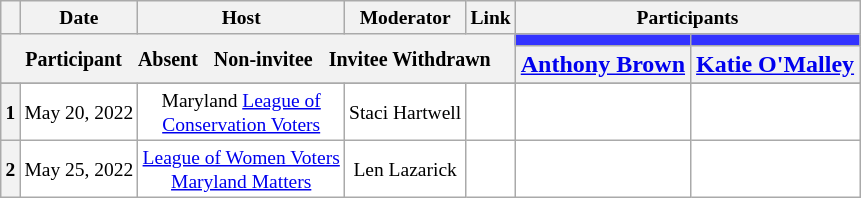<table class="wikitable mw-collapsible"  style="text-align:center;">
<tr style="font-size:small;">
<th scope="col"></th>
<th scope="col">Date</th>
<th scope="col">Host</th>
<th scope="col">Moderator</th>
<th scope="col">Link</th>
<th scope="col" colspan="4">Participants</th>
</tr>
<tr>
<th colspan="5" rowspan="2"> <small>Participant  </small> <small>Absent  </small> <small>Non-invitee  </small> <small>Invitee Withdrawn</small></th>
<th scope="col" style="background:#3333FF;"></th>
<th scope="col" style="background:#3333FF;"></th>
</tr>
<tr>
<th scope="col"><a href='#'>Anthony Brown</a></th>
<th scope="col"><a href='#'>Katie O'Malley</a></th>
</tr>
<tr>
</tr>
<tr style="background:#FFFFFF;font-size:small;">
<th scope="row">1</th>
<td style="white-space:nowrap;">May 20, 2022</td>
<td style="white-space:nowrap;">Maryland <a href='#'>League of<br>Conservation Voters</a></td>
<td style="white-space:nowrap;">Staci Hartwell</td>
<td style="white-space:nowrap;"></td>
<td></td>
<td></td>
</tr>
<tr style="background:#FFFFFF;font-size:small;">
<th scope="row">2</th>
<td style="white-space:nowrap;">May 25, 2022</td>
<td style="white-space:nowrap;"><a href='#'>League of Women Voters</a><br><a href='#'>Maryland Matters</a></td>
<td style="white-space:nowrap;">Len Lazarick</td>
<td style="white-space:nowrap;"></td>
<td></td>
<td></td>
</tr>
</table>
